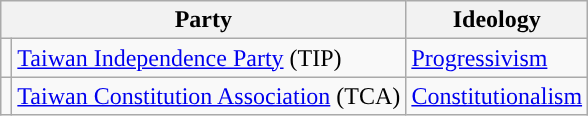<table class="wikitable" style="text-align:left">
<tr>
<th colspan="2">Party</th>
<th>Ideology</th>
</tr>
<tr>
<td></td>
<td><a href='#'>Taiwan Independence Party</a> (TIP)<br></td>
<td><a href='#'>Progressivism</a></td>
</tr>
<tr>
<td></td>
<td><a href='#'>Taiwan Constitution Association</a> (TCA)<br></td>
<td><a href='#'>Constitutionalism</a></td>
</tr>
</table>
